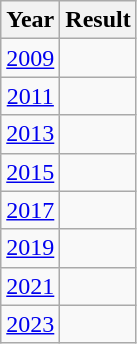<table class="wikitable" style="text-align:center">
<tr>
<th>Year</th>
<th>Result</th>
</tr>
<tr>
<td><a href='#'>2009</a></td>
<td></td>
</tr>
<tr>
<td><a href='#'>2011</a></td>
<td></td>
</tr>
<tr>
<td><a href='#'>2013</a></td>
<td></td>
</tr>
<tr>
<td><a href='#'>2015</a></td>
<td></td>
</tr>
<tr>
<td><a href='#'>2017</a></td>
<td></td>
</tr>
<tr>
<td><a href='#'>2019</a></td>
<td></td>
</tr>
<tr>
<td><a href='#'>2021</a></td>
<td></td>
</tr>
<tr>
<td><a href='#'>2023</a></td>
<td></td>
</tr>
</table>
